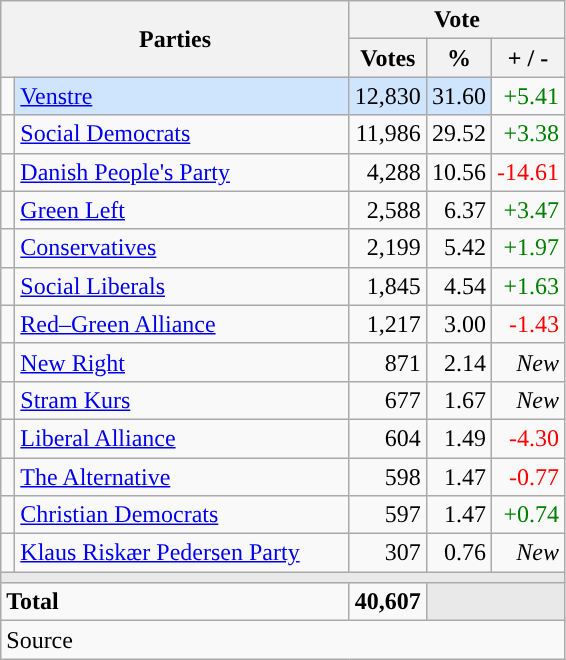<table class="wikitable" style="text-align:right;">
<tr>
<th style="text-align:centre;" rowspan="2" colspan="2" width="225">Parties</th>
<th colspan="3">Vote</th>
</tr>
<tr>
<th width="15">Votes</th>
<th width="15">%</th>
<th width="15">+ / -</th>
</tr>
<tr>
<td width="2" style="color:inherit;background:"></td>
<td bgcolor=#cfe5fe  align="left"><a href='#'>Venstre</a></td>
<td bgcolor=#cfe5fe>12,830</td>
<td bgcolor=#cfe5fe>31.60</td>
<td style=color:green;>+5.41</td>
</tr>
<tr>
<td width="2" style="color:inherit;background:"></td>
<td align="left"><a href='#'>Social Democrats</a></td>
<td>11,986</td>
<td>29.52</td>
<td style=color:green;>+3.38</td>
</tr>
<tr>
<td width="2" style="color:inherit;background:"></td>
<td align="left"><a href='#'>Danish People's Party</a></td>
<td>4,288</td>
<td>10.56</td>
<td style=color:red;>-14.61</td>
</tr>
<tr>
<td width="2" style="color:inherit;background:"></td>
<td align="left"><a href='#'>Green Left</a></td>
<td>2,588</td>
<td>6.37</td>
<td style=color:green;>+3.47</td>
</tr>
<tr>
<td width="2" style="color:inherit;background:"></td>
<td align="left"><a href='#'>Conservatives</a></td>
<td>2,199</td>
<td>5.42</td>
<td style=color:green;>+1.97</td>
</tr>
<tr>
<td width="2" style="color:inherit;background:"></td>
<td align="left"><a href='#'>Social Liberals</a></td>
<td>1,845</td>
<td>4.54</td>
<td style=color:green;>+1.63</td>
</tr>
<tr>
<td width="2" style="color:inherit;background:"></td>
<td align="left"><a href='#'>Red–Green Alliance</a></td>
<td>1,217</td>
<td>3.00</td>
<td style=color:red;>-1.43</td>
</tr>
<tr>
<td width="2" style="color:inherit;background:"></td>
<td align="left"><a href='#'>New Right</a></td>
<td>871</td>
<td>2.14</td>
<td><em>New</em></td>
</tr>
<tr>
<td width="2" style="color:inherit;background:"></td>
<td align="left"><a href='#'>Stram Kurs</a></td>
<td>677</td>
<td>1.67</td>
<td><em>New</em></td>
</tr>
<tr>
<td width="2" style="color:inherit;background:"></td>
<td align="left"><a href='#'>Liberal Alliance</a></td>
<td>604</td>
<td>1.49</td>
<td style=color:red;>-4.30</td>
</tr>
<tr>
<td width="2" style="color:inherit;background:"></td>
<td align="left"><a href='#'>The Alternative</a></td>
<td>598</td>
<td>1.47</td>
<td style=color:red;>-0.77</td>
</tr>
<tr>
<td width="2" style="color:inherit;background:"></td>
<td align="left"><a href='#'>Christian Democrats</a></td>
<td>597</td>
<td>1.47</td>
<td style=color:green;>+0.74</td>
</tr>
<tr>
<td width="2" style="color:inherit;background:"></td>
<td align="left"><a href='#'>Klaus Riskær Pedersen Party</a></td>
<td>307</td>
<td>0.76</td>
<td><em>New</em></td>
</tr>
<tr>
<td colspan="7" bgcolor="#E9E9E9"></td>
</tr>
<tr>
<td align="left" colspan="2"><strong>Total</strong></td>
<td><strong>40,607</strong></td>
<td bgcolor="#E9E9E9" colspan="2"></td>
</tr>
<tr>
<td align="left" colspan="6">Source</td>
</tr>
</table>
